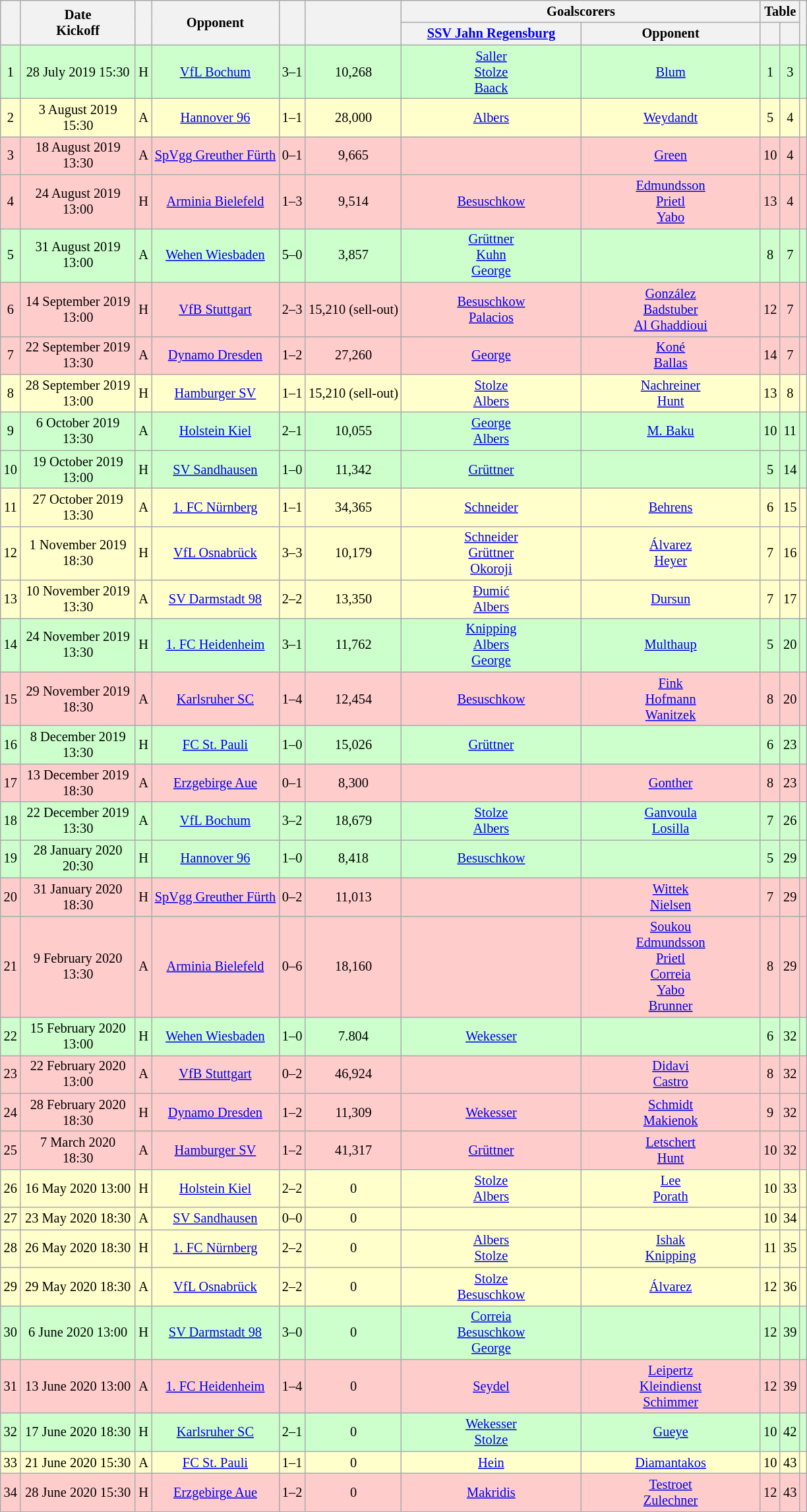<table class="wikitable" Style="text-align: center;font-size:85%">
<tr>
<th rowspan="2"></th>
<th rowspan="2" style="width:110px">Date<br>Kickoff</th>
<th rowspan="2"></th>
<th rowspan="2">Opponent</th>
<th rowspan="2"><br></th>
<th rowspan="2"></th>
<th colspan="2">Goalscorers</th>
<th colspan="2">Table</th>
<th rowspan="2"></th>
</tr>
<tr>
<th style="width:175px"><a href='#'>SSV Jahn Regensburg</a></th>
<th style="width:175px">Opponent</th>
<th></th>
<th></th>
</tr>
<tr style="background:#CCFFCC;">
<td>1</td>
<td>28 July 2019 15:30</td>
<td>H</td>
<td><a href='#'>VfL Bochum</a></td>
<td>3–1</td>
<td>10,268</td>
<td><a href='#'>Saller</a> <br> <a href='#'>Stolze</a> <br> <a href='#'>Baack</a></td>
<td><a href='#'>Blum</a> </td>
<td>1</td>
<td>3</td>
<td></td>
</tr>
<tr style="background:#FFFFCC;">
<td>2</td>
<td>3 August 2019 15:30</td>
<td>A</td>
<td><a href='#'>Hannover 96</a></td>
<td>1–1</td>
<td>28,000</td>
<td><a href='#'>Albers</a> </td>
<td><a href='#'>Weydandt</a> </td>
<td>5</td>
<td>4</td>
<td></td>
</tr>
<tr style="background:#FFCCCC;">
<td>3</td>
<td>18 August 2019 13:30</td>
<td>A</td>
<td><a href='#'>SpVgg Greuther Fürth</a></td>
<td>0–1</td>
<td>9,665</td>
<td></td>
<td><a href='#'>Green</a> </td>
<td>10</td>
<td>4</td>
<td></td>
</tr>
<tr style="background:#FFCCCC;">
<td>4</td>
<td>24 August 2019 13:00</td>
<td>H</td>
<td><a href='#'>Arminia Bielefeld</a></td>
<td>1–3</td>
<td>9,514</td>
<td><a href='#'>Besuschkow</a> </td>
<td><a href='#'>Edmundsson</a> <br> <a href='#'>Prietl</a> <br> <a href='#'>Yabo</a> </td>
<td>13</td>
<td>4</td>
<td></td>
</tr>
<tr style="background:#CCFFCC;">
<td>5</td>
<td>31 August 2019 13:00</td>
<td>A</td>
<td><a href='#'>Wehen Wiesbaden</a></td>
<td>5–0</td>
<td>3,857</td>
<td><a href='#'>Grüttner</a> <br> <a href='#'>Kuhn</a> <br> <a href='#'>George</a> </td>
<td></td>
<td>8</td>
<td>7</td>
<td></td>
</tr>
<tr style="background:#FFCCCC;">
<td>6</td>
<td>14 September 2019 13:00</td>
<td>H</td>
<td><a href='#'>VfB Stuttgart</a></td>
<td>2–3</td>
<td>15,210 (sell-out)</td>
<td><a href='#'>Besuschkow</a> <br> <a href='#'>Palacios</a> </td>
<td><a href='#'>González</a> <br> <a href='#'>Badstuber</a> <br> <a href='#'>Al Ghaddioui</a> </td>
<td>12</td>
<td>7</td>
<td></td>
</tr>
<tr style="background:#FFCCCC;">
<td>7</td>
<td>22 September 2019 13:30</td>
<td>A</td>
<td><a href='#'>Dynamo Dresden</a></td>
<td>1–2</td>
<td>27,260</td>
<td><a href='#'>George</a> </td>
<td><a href='#'>Koné</a> <br> <a href='#'>Ballas</a> </td>
<td>14</td>
<td>7</td>
<td></td>
</tr>
<tr style="background:#FFFFCC;">
<td>8</td>
<td>28 September 2019 13:00</td>
<td>H</td>
<td><a href='#'>Hamburger SV</a></td>
<td>1–1</td>
<td>15,210 (sell-out)</td>
<td><a href='#'>Stolze</a> <br> <a href='#'>Albers</a> </td>
<td><a href='#'>Nachreiner</a> <br> <a href='#'>Hunt</a> </td>
<td>13</td>
<td>8</td>
<td></td>
</tr>
<tr style="background:#CCFFCC;">
<td>9</td>
<td>6 October 2019 13:30</td>
<td>A</td>
<td><a href='#'>Holstein Kiel</a></td>
<td>2–1</td>
<td>10,055</td>
<td><a href='#'>George</a> <br> <a href='#'>Albers</a> </td>
<td><a href='#'>M. Baku</a> </td>
<td>10</td>
<td>11</td>
<td></td>
</tr>
<tr style="background:#CCFFCC;">
<td>10</td>
<td>19 October 2019 13:00</td>
<td>H</td>
<td><a href='#'>SV Sandhausen</a></td>
<td>1–0</td>
<td>11,342</td>
<td><a href='#'>Grüttner</a> </td>
<td></td>
<td>5</td>
<td>14</td>
<td></td>
</tr>
<tr style="background:#FFFFCC;">
<td>11</td>
<td>27 October 2019 13:30</td>
<td>A</td>
<td><a href='#'>1. FC Nürnberg</a></td>
<td>1–1</td>
<td>34,365</td>
<td><a href='#'>Schneider</a> </td>
<td><a href='#'>Behrens</a> </td>
<td>6</td>
<td>15</td>
<td></td>
</tr>
<tr style="background:#FFFFCC;">
<td>12</td>
<td>1 November 2019 18:30</td>
<td>H</td>
<td><a href='#'>VfL Osnabrück</a></td>
<td>3–3</td>
<td>10,179</td>
<td><a href='#'>Schneider</a> <br> <a href='#'>Grüttner</a> <br> <a href='#'>Okoroji</a> </td>
<td><a href='#'>Álvarez</a> <br> <a href='#'>Heyer</a> </td>
<td>7</td>
<td>16</td>
<td></td>
</tr>
<tr style="background:#FFFFCC;">
<td>13</td>
<td>10 November 2019 13:30</td>
<td>A</td>
<td><a href='#'>SV Darmstadt 98</a></td>
<td>2–2</td>
<td>13,350</td>
<td><a href='#'>Đumić</a> <br> <a href='#'>Albers</a> </td>
<td><a href='#'>Dursun</a> </td>
<td>7</td>
<td>17</td>
<td></td>
</tr>
<tr style="background:#CCFFCC;">
<td>14</td>
<td>24 November 2019 13:30</td>
<td>H</td>
<td><a href='#'>1. FC Heidenheim</a></td>
<td>3–1</td>
<td>11,762</td>
<td><a href='#'>Knipping</a> <br> <a href='#'>Albers</a> <br> <a href='#'>George</a> </td>
<td><a href='#'>Multhaup</a> </td>
<td>5</td>
<td>20</td>
<td></td>
</tr>
<tr style="background:#FFCCCC;">
<td>15</td>
<td>29 November 2019 18:30</td>
<td>A</td>
<td><a href='#'>Karlsruher SC</a></td>
<td>1–4</td>
<td>12,454</td>
<td><a href='#'>Besuschkow</a> </td>
<td><a href='#'>Fink</a> <br> <a href='#'>Hofmann</a> <br> <a href='#'>Wanitzek</a> </td>
<td>8</td>
<td>20</td>
<td></td>
</tr>
<tr style="background:#CCFFCC;">
<td>16</td>
<td>8 December 2019 13:30</td>
<td>H</td>
<td><a href='#'>FC St. Pauli</a></td>
<td>1–0</td>
<td>15,026</td>
<td><a href='#'>Grüttner</a> </td>
<td></td>
<td>6</td>
<td>23</td>
<td></td>
</tr>
<tr style="background:#FFCCCC;">
<td>17</td>
<td>13 December 2019 18:30</td>
<td>A</td>
<td><a href='#'>Erzgebirge Aue</a></td>
<td>0–1</td>
<td>8,300</td>
<td></td>
<td><a href='#'>Gonther</a> </td>
<td>8</td>
<td>23</td>
<td></td>
</tr>
<tr style="background:#CCFFCC;">
<td>18</td>
<td>22 December 2019 13:30</td>
<td>A</td>
<td><a href='#'>VfL Bochum</a></td>
<td>3–2</td>
<td>18,679</td>
<td><a href='#'>Stolze</a> <br> <a href='#'>Albers</a> </td>
<td><a href='#'>Ganvoula</a> <br> <a href='#'>Losilla</a> </td>
<td>7</td>
<td>26</td>
<td></td>
</tr>
<tr style="background:#CCFFCC;">
<td>19</td>
<td>28 January 2020 20:30</td>
<td>H</td>
<td><a href='#'>Hannover 96</a></td>
<td>1–0</td>
<td>8,418</td>
<td><a href='#'>Besuschkow</a> </td>
<td></td>
<td>5</td>
<td>29</td>
<td></td>
</tr>
<tr style="background:#FFCCCC;">
<td>20</td>
<td>31 January 2020 18:30</td>
<td>H</td>
<td><a href='#'>SpVgg Greuther Fürth</a></td>
<td>0–2</td>
<td>11,013</td>
<td></td>
<td><a href='#'>Wittek</a> <br> <a href='#'>Nielsen</a> </td>
<td>7</td>
<td>29</td>
<td></td>
</tr>
<tr style="background:#FFCCCC;">
<td>21</td>
<td>9 February 2020 13:30</td>
<td>A</td>
<td><a href='#'>Arminia Bielefeld</a></td>
<td>0–6</td>
<td>18,160</td>
<td></td>
<td><a href='#'>Soukou</a> <br> <a href='#'>Edmundsson</a> <br> <a href='#'>Prietl</a> <br> <a href='#'>Correia</a> <br> <a href='#'>Yabo</a> <br> <a href='#'>Brunner</a> </td>
<td>8</td>
<td>29</td>
<td></td>
</tr>
<tr style="background:#CCFFCC;">
<td>22</td>
<td>15 February 2020 13:00</td>
<td>H</td>
<td><a href='#'>Wehen Wiesbaden</a></td>
<td>1–0</td>
<td>7.804</td>
<td><a href='#'>Wekesser</a> </td>
<td></td>
<td>6</td>
<td>32</td>
<td></td>
</tr>
<tr style="background:#FFCCCC;">
<td>23</td>
<td>22 February 2020 13:00</td>
<td>A</td>
<td><a href='#'>VfB Stuttgart</a></td>
<td>0–2</td>
<td>46,924</td>
<td></td>
<td><a href='#'>Didavi</a> <br> <a href='#'>Castro</a> </td>
<td>8</td>
<td>32</td>
<td></td>
</tr>
<tr style="background:#FFCCCC;">
<td>24</td>
<td>28 February 2020 18:30</td>
<td>H</td>
<td><a href='#'>Dynamo Dresden</a></td>
<td>1–2</td>
<td>11,309</td>
<td><a href='#'>Wekesser</a> </td>
<td><a href='#'>Schmidt</a> <br> <a href='#'>Makienok</a> </td>
<td>9</td>
<td>32</td>
<td></td>
</tr>
<tr style="background:#FFCCCC;">
<td>25</td>
<td>7 March 2020 18:30</td>
<td>A</td>
<td><a href='#'>Hamburger SV</a></td>
<td>1–2</td>
<td>41,317</td>
<td><a href='#'>Grüttner</a> </td>
<td><a href='#'>Letschert</a> <br> <a href='#'>Hunt</a> </td>
<td>10</td>
<td>32</td>
<td></td>
</tr>
<tr style="background:#FFFFCC;">
<td>26</td>
<td>16 May 2020 13:00</td>
<td>H</td>
<td><a href='#'>Holstein Kiel</a></td>
<td>2–2</td>
<td>0</td>
<td><a href='#'>Stolze</a> <br> <a href='#'>Albers</a> </td>
<td><a href='#'>Lee</a> <br> <a href='#'>Porath</a> </td>
<td>10</td>
<td>33</td>
<td></td>
</tr>
<tr style="background:#FFFFCC;">
<td>27</td>
<td>23 May 2020 18:30</td>
<td>A</td>
<td><a href='#'>SV Sandhausen</a></td>
<td>0–0</td>
<td>0</td>
<td></td>
<td></td>
<td>10</td>
<td>34</td>
<td></td>
</tr>
<tr style="background:#FFFFCC;">
<td>28</td>
<td>26 May 2020 18:30</td>
<td>H</td>
<td><a href='#'>1. FC Nürnberg</a></td>
<td>2–2</td>
<td>0</td>
<td><a href='#'>Albers</a> <br> <a href='#'>Stolze</a> </td>
<td><a href='#'>Ishak</a> <br> <a href='#'>Knipping</a> </td>
<td>11</td>
<td>35</td>
<td></td>
</tr>
<tr style="background:#FFFFCC;">
<td>29</td>
<td>29 May 2020 18:30</td>
<td>A</td>
<td><a href='#'>VfL Osnabrück</a></td>
<td>2–2</td>
<td>0</td>
<td><a href='#'>Stolze</a> <br> <a href='#'>Besuschkow</a> </td>
<td><a href='#'>Álvarez</a> </td>
<td>12</td>
<td>36</td>
<td></td>
</tr>
<tr style="background:#CCFFCC;">
<td>30</td>
<td>6 June 2020 13:00</td>
<td>H</td>
<td><a href='#'>SV Darmstadt 98</a></td>
<td>3–0</td>
<td>0</td>
<td><a href='#'>Correia</a> <br> <a href='#'>Besuschkow</a> <br> <a href='#'>George</a> </td>
<td></td>
<td>12</td>
<td>39</td>
<td></td>
</tr>
<tr style="background:#FFCCCC;">
<td>31</td>
<td>13 June 2020 13:00</td>
<td>A</td>
<td><a href='#'>1. FC Heidenheim</a></td>
<td>1–4</td>
<td>0</td>
<td><a href='#'>Seydel</a> </td>
<td><a href='#'>Leipertz</a> <br> <a href='#'>Kleindienst</a> <br> <a href='#'>Schimmer</a> </td>
<td>12</td>
<td>39</td>
<td></td>
</tr>
<tr style="background:#CCFFCC;">
<td>32</td>
<td>17 June 2020 18:30</td>
<td>H</td>
<td><a href='#'>Karlsruher SC</a></td>
<td>2–1</td>
<td>0</td>
<td><a href='#'>Wekesser</a> <br> <a href='#'>Stolze</a> </td>
<td><a href='#'>Gueye</a> </td>
<td>10</td>
<td>42</td>
<td></td>
</tr>
<tr style="background:#FFFFCC;">
<td>33</td>
<td>21 June 2020 15:30</td>
<td>A</td>
<td><a href='#'>FC St. Pauli</a></td>
<td>1–1</td>
<td>0</td>
<td><a href='#'>Hein</a> </td>
<td><a href='#'>Diamantakos</a> </td>
<td>10</td>
<td>43</td>
<td></td>
</tr>
<tr style="background:#FFCCCC;">
<td>34</td>
<td>28 June 2020 15:30</td>
<td>H</td>
<td><a href='#'>Erzgebirge Aue</a></td>
<td>1–2</td>
<td>0</td>
<td><a href='#'>Makridis</a> </td>
<td><a href='#'>Testroet</a> <br> <a href='#'>Zulechner</a> </td>
<td>12</td>
<td>43</td>
<td></td>
</tr>
</table>
